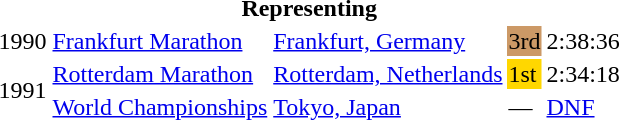<table>
<tr>
<th colspan="5">Representing </th>
</tr>
<tr>
<td>1990</td>
<td><a href='#'>Frankfurt Marathon</a></td>
<td><a href='#'>Frankfurt, Germany</a></td>
<td bgcolor="cc9966">3rd</td>
<td>2:38:36</td>
</tr>
<tr>
<td rowspan=2>1991</td>
<td><a href='#'>Rotterdam Marathon</a></td>
<td><a href='#'>Rotterdam, Netherlands</a></td>
<td bgcolor="gold">1st</td>
<td>2:34:18</td>
</tr>
<tr>
<td><a href='#'>World Championships</a></td>
<td><a href='#'>Tokyo, Japan</a></td>
<td>—</td>
<td><a href='#'>DNF</a></td>
</tr>
</table>
